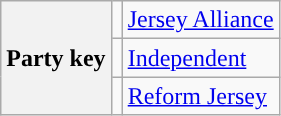<table class=wikitable>
<tr>
<th rowspan=3>Party key</th>
<td style="background:"></td>
<td><a href='#'>Jersey Alliance</a></td>
</tr>
<tr>
<td style="background:"></td>
<td><a href='#'>Independent</a></td>
</tr>
<tr>
<td style="background:"></td>
<td><a href='#'>Reform Jersey</a></td>
</tr>
</table>
